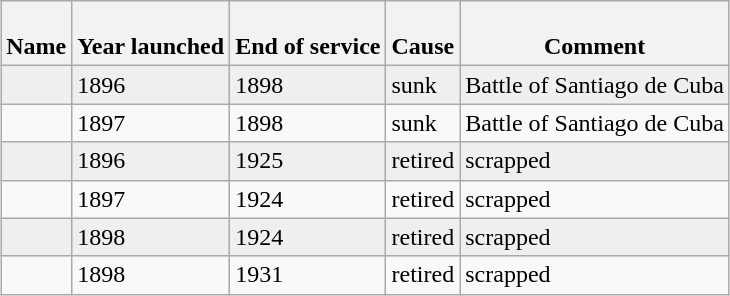<table class="wikitable" style="margin:1em auto">
<tr>
<th align="center"><br>Name</th>
<th align="center"><br>Year launched</th>
<th align="center"><br>End of service</th>
<th align="center"><br>Cause</th>
<th align="center"><br>Comment</th>
</tr>
<tr bgcolor="#EFEFEF">
<td></td>
<td>1896</td>
<td>1898</td>
<td>sunk</td>
<td>Battle of Santiago de Cuba</td>
</tr>
<tr>
<td></td>
<td>1897</td>
<td>1898</td>
<td>sunk</td>
<td>Battle of Santiago de Cuba</td>
</tr>
<tr bgcolor="#EFEFEF">
<td></td>
<td>1896</td>
<td>1925</td>
<td>retired</td>
<td>scrapped</td>
</tr>
<tr>
<td></td>
<td>1897</td>
<td>1924</td>
<td>retired</td>
<td>scrapped</td>
</tr>
<tr bgcolor="#EFEFEF">
<td></td>
<td>1898</td>
<td>1924</td>
<td>retired</td>
<td>scrapped</td>
</tr>
<tr>
<td></td>
<td>1898</td>
<td>1931</td>
<td>retired</td>
<td>scrapped</td>
</tr>
</table>
